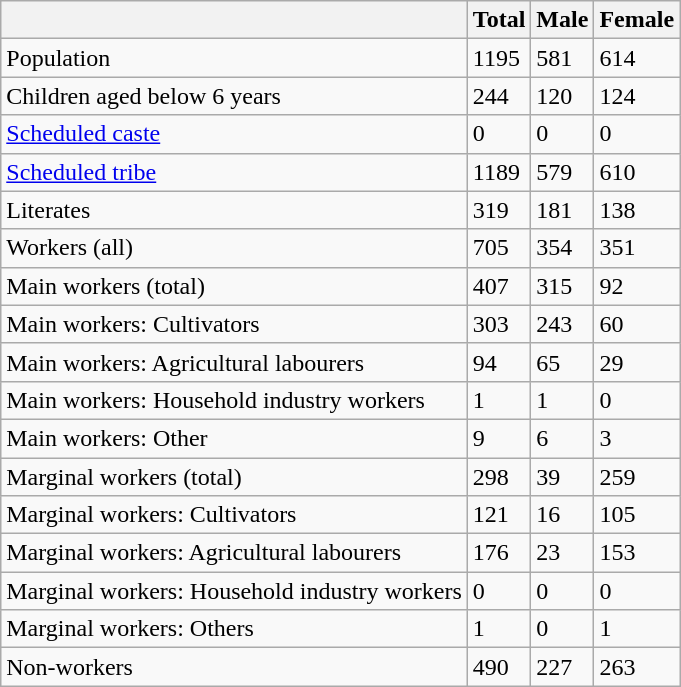<table class="wikitable sortable">
<tr>
<th></th>
<th>Total</th>
<th>Male</th>
<th>Female</th>
</tr>
<tr>
<td>Population</td>
<td>1195</td>
<td>581</td>
<td>614</td>
</tr>
<tr>
<td>Children aged below 6 years</td>
<td>244</td>
<td>120</td>
<td>124</td>
</tr>
<tr>
<td><a href='#'>Scheduled caste</a></td>
<td>0</td>
<td>0</td>
<td>0</td>
</tr>
<tr>
<td><a href='#'>Scheduled tribe</a></td>
<td>1189</td>
<td>579</td>
<td>610</td>
</tr>
<tr>
<td>Literates</td>
<td>319</td>
<td>181</td>
<td>138</td>
</tr>
<tr>
<td>Workers (all)</td>
<td>705</td>
<td>354</td>
<td>351</td>
</tr>
<tr>
<td>Main workers (total)</td>
<td>407</td>
<td>315</td>
<td>92</td>
</tr>
<tr>
<td>Main workers: Cultivators</td>
<td>303</td>
<td>243</td>
<td>60</td>
</tr>
<tr>
<td>Main workers: Agricultural labourers</td>
<td>94</td>
<td>65</td>
<td>29</td>
</tr>
<tr>
<td>Main workers: Household industry workers</td>
<td>1</td>
<td>1</td>
<td>0</td>
</tr>
<tr>
<td>Main workers: Other</td>
<td>9</td>
<td>6</td>
<td>3</td>
</tr>
<tr>
<td>Marginal workers (total)</td>
<td>298</td>
<td>39</td>
<td>259</td>
</tr>
<tr>
<td>Marginal workers: Cultivators</td>
<td>121</td>
<td>16</td>
<td>105</td>
</tr>
<tr>
<td>Marginal workers: Agricultural labourers</td>
<td>176</td>
<td>23</td>
<td>153</td>
</tr>
<tr>
<td>Marginal workers: Household industry workers</td>
<td>0</td>
<td>0</td>
<td>0</td>
</tr>
<tr>
<td>Marginal workers: Others</td>
<td>1</td>
<td>0</td>
<td>1</td>
</tr>
<tr>
<td>Non-workers</td>
<td>490</td>
<td>227</td>
<td>263</td>
</tr>
</table>
